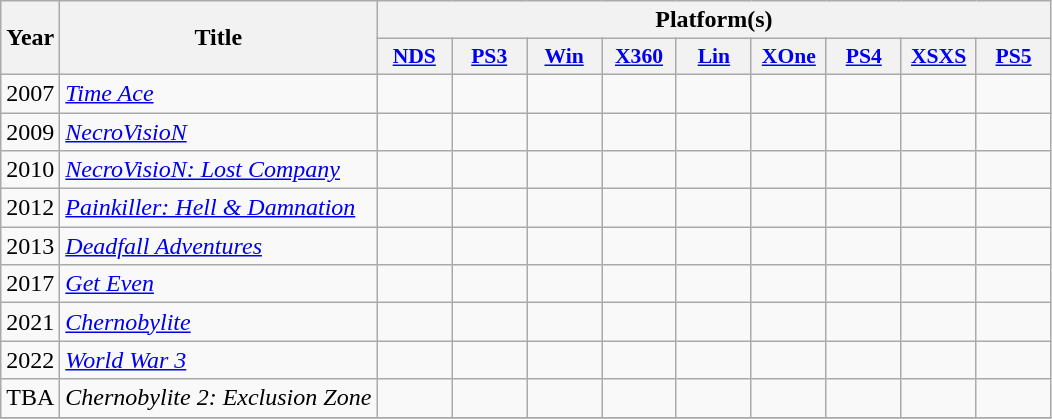<table class="wikitable">
<tr>
<th rowspan="2">Year</th>
<th rowspan="2">Title</th>
<th colspan="9">Platform(s)</th>
</tr>
<tr>
<th style="width:3em; font-size:90%"><a href='#'>NDS</a></th>
<th style="width:3em; font-size:90%"><a href='#'>PS3</a></th>
<th style="width:3em; font-size:90%"><a href='#'>Win</a></th>
<th style="width:3em; font-size:90%"><a href='#'>X360</a></th>
<th style="width:3em; font-size:90%"><a href='#'>Lin</a></th>
<th style="width:3em; font-size:90%"><a href='#'>XOne</a></th>
<th style="width:3em; font-size:90%"><a href='#'>PS4</a></th>
<th style="width:3em; font-size:90%"><a href='#'>XSXS</a></th>
<th style="width:3em; font-size:90%"><a href='#'>PS5</a></th>
</tr>
<tr>
<td>2007</td>
<td><em><a href='#'>Time Ace</a></em></td>
<td></td>
<td></td>
<td></td>
<td></td>
<td></td>
<td></td>
<td></td>
<td></td>
<td></td>
</tr>
<tr>
<td>2009</td>
<td><em><a href='#'>NecroVisioN</a></em></td>
<td></td>
<td></td>
<td></td>
<td></td>
<td></td>
<td></td>
<td></td>
<td></td>
<td></td>
</tr>
<tr>
<td>2010</td>
<td><em><a href='#'>NecroVisioN: Lost Company</a></em></td>
<td></td>
<td></td>
<td></td>
<td></td>
<td></td>
<td></td>
<td></td>
<td></td>
<td></td>
</tr>
<tr>
<td>2012</td>
<td><em><a href='#'>Painkiller: Hell & Damnation</a></em></td>
<td></td>
<td></td>
<td></td>
<td></td>
<td></td>
<td></td>
<td></td>
<td></td>
<td></td>
</tr>
<tr>
<td>2013</td>
<td><em><a href='#'>Deadfall Adventures</a></em></td>
<td></td>
<td></td>
<td></td>
<td></td>
<td></td>
<td></td>
<td></td>
<td></td>
<td></td>
</tr>
<tr>
<td>2017</td>
<td><em><a href='#'>Get Even</a></em></td>
<td></td>
<td></td>
<td></td>
<td></td>
<td></td>
<td></td>
<td></td>
<td></td>
<td></td>
</tr>
<tr>
<td>2021</td>
<td><em><a href='#'>Chernobylite</a></em></td>
<td></td>
<td></td>
<td></td>
<td></td>
<td></td>
<td></td>
<td></td>
<td></td>
<td></td>
</tr>
<tr>
<td>2022</td>
<td><em><a href='#'>World War 3</a></em></td>
<td></td>
<td></td>
<td></td>
<td></td>
<td></td>
<td></td>
<td></td>
<td></td>
<td></td>
</tr>
<tr>
<td>TBA</td>
<td><em>Chernobylite 2: Exclusion Zone</em></td>
<td></td>
<td></td>
<td></td>
<td></td>
<td></td>
<td></td>
<td></td>
<td></td>
<td></td>
</tr>
<tr>
</tr>
</table>
